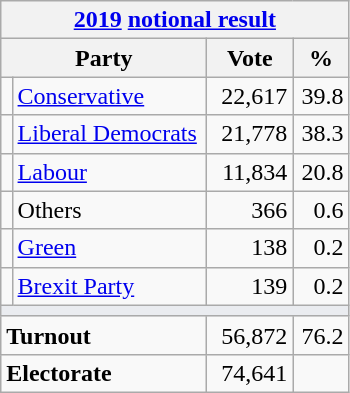<table class="wikitable">
<tr>
<th colspan="4"><a href='#'>2019</a> <a href='#'>notional result</a></th>
</tr>
<tr>
<th bgcolor="#DDDDFF" width="130px" colspan="2">Party</th>
<th bgcolor="#DDDDFF" width="50px">Vote</th>
<th bgcolor="#DDDDFF" width="30px">%</th>
</tr>
<tr>
<td></td>
<td><a href='#'>Conservative</a></td>
<td align=right>22,617</td>
<td align=right>39.8</td>
</tr>
<tr>
<td></td>
<td><a href='#'>Liberal Democrats</a></td>
<td align=right>21,778</td>
<td align=right>38.3</td>
</tr>
<tr>
<td></td>
<td><a href='#'>Labour</a></td>
<td align=right>11,834</td>
<td align=right>20.8</td>
</tr>
<tr>
<td></td>
<td>Others</td>
<td align=right>366</td>
<td align=right>0.6</td>
</tr>
<tr>
<td></td>
<td><a href='#'>Green</a></td>
<td align=right>138</td>
<td align=right>0.2</td>
</tr>
<tr>
<td></td>
<td><a href='#'>Brexit Party</a></td>
<td align=right>139</td>
<td align=right>0.2</td>
</tr>
<tr>
<td colspan="4" bgcolor="#EAECF0"></td>
</tr>
<tr>
<td colspan="2"><strong>Turnout</strong></td>
<td align=right>56,872</td>
<td align=right>76.2</td>
</tr>
<tr>
<td colspan="2"><strong>Electorate</strong></td>
<td align=right>74,641</td>
</tr>
</table>
